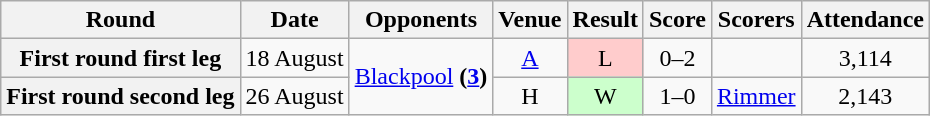<table class="wikitable" style="text-align:center">
<tr>
<th>Round</th>
<th>Date</th>
<th>Opponents</th>
<th>Venue</th>
<th>Result</th>
<th>Score</th>
<th>Scorers</th>
<th>Attendance</th>
</tr>
<tr>
<th>First round first leg</th>
<td>18 August</td>
<td rowspan=2><a href='#'>Blackpool</a> <strong>(<a href='#'>3</a>)</strong></td>
<td><a href='#'>A</a></td>
<td style="background-color:#FFCCCC">L</td>
<td>0–2</td>
<td align="left"></td>
<td>3,114</td>
</tr>
<tr>
<th>First round second leg</th>
<td>26 August</td>
<td>H</td>
<td style="background-color:#CCFFCC">W</td>
<td>1–0</td>
<td align="left"><a href='#'>Rimmer</a></td>
<td>2,143</td>
</tr>
</table>
